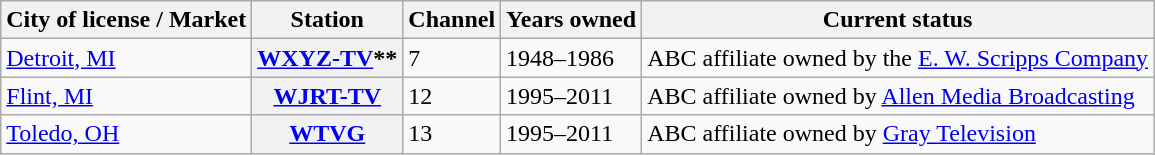<table class="wikitable sortable">
<tr>
<th scope="col">City of license / Market</th>
<th scope="col">Station</th>
<th scope="col">Channel</th>
<th scope="col">Years owned</th>
<th scope="col">Current status</th>
</tr>
<tr>
<td><a href='#'>Detroit, MI</a></td>
<th scope="row"><a href='#'>WXYZ-TV</a>**</th>
<td>7</td>
<td>1948–1986</td>
<td>ABC affiliate owned by the <a href='#'>E. W. Scripps Company</a></td>
</tr>
<tr>
<td><a href='#'>Flint, MI</a></td>
<th scope="row"><a href='#'>WJRT-TV</a></th>
<td>12</td>
<td>1995–2011</td>
<td>ABC affiliate owned by <a href='#'>Allen Media Broadcasting</a></td>
</tr>
<tr>
<td><a href='#'>Toledo, OH</a></td>
<th scope="row"><a href='#'>WTVG</a></th>
<td>13</td>
<td>1995–2011</td>
<td>ABC affiliate owned by <a href='#'>Gray Television</a></td>
</tr>
</table>
